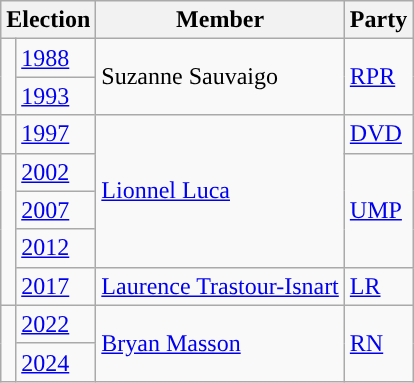<table class="wikitable">
<tr>
<th colspan="2">Election</th>
<th>Member</th>
<th>Party</th>
</tr>
<tr>
<td rowspan="2" style="background-color: "></td>
<td><a href='#'>1988</a></td>
<td rowspan="2">Suzanne Sauvaigo</td>
<td rowspan="2"><a href='#'>RPR</a></td>
</tr>
<tr>
<td><a href='#'>1993</a></td>
</tr>
<tr>
<td style="color:inherit;background-color: "></td>
<td><a href='#'>1997</a></td>
<td rowspan="4"><a href='#'>Lionnel Luca</a></td>
<td><a href='#'>DVD</a></td>
</tr>
<tr>
<td rowspan="4" style="background-color: "></td>
<td><a href='#'>2002</a></td>
<td rowspan="3"><a href='#'>UMP</a></td>
</tr>
<tr>
<td><a href='#'>2007</a></td>
</tr>
<tr>
<td><a href='#'>2012</a></td>
</tr>
<tr>
<td><a href='#'>2017</a></td>
<td><a href='#'>Laurence Trastour-Isnart</a></td>
<td><a href='#'>LR</a></td>
</tr>
<tr>
<td rowspan="2" style="color:inherit;background-color: "></td>
<td><a href='#'>2022</a></td>
<td rowspan="2"><a href='#'>Bryan Masson</a></td>
<td rowspan="2"><a href='#'>RN</a></td>
</tr>
<tr>
<td><a href='#'>2024</a></td>
</tr>
</table>
